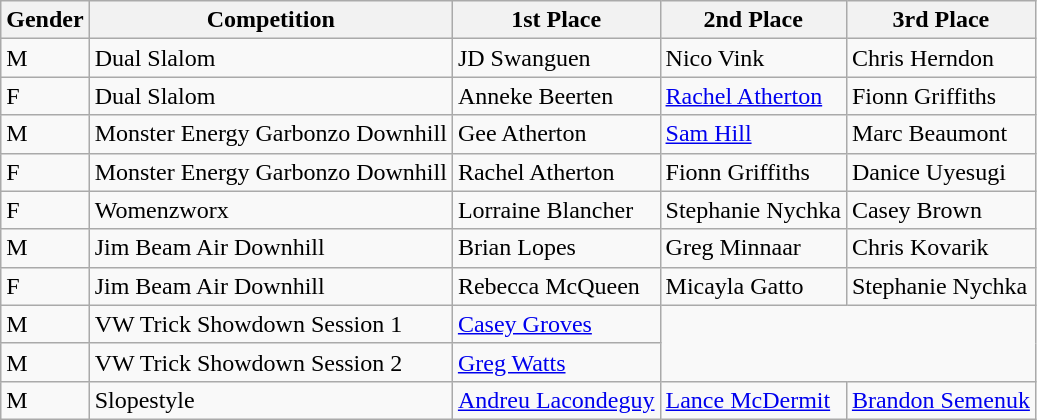<table class="wikitable">
<tr>
<th>Gender</th>
<th>Competition</th>
<th>1st Place</th>
<th>2nd Place</th>
<th>3rd Place</th>
</tr>
<tr>
<td>M</td>
<td>Dual Slalom</td>
<td>JD Swanguen</td>
<td>Nico Vink</td>
<td>Chris Herndon</td>
</tr>
<tr>
<td>F</td>
<td>Dual Slalom</td>
<td>Anneke Beerten</td>
<td><a href='#'>Rachel Atherton</a></td>
<td>Fionn Griffiths</td>
</tr>
<tr>
<td>M</td>
<td>Monster Energy Garbonzo Downhill</td>
<td>Gee Atherton</td>
<td><a href='#'>Sam Hill</a></td>
<td>Marc Beaumont</td>
</tr>
<tr>
<td>F</td>
<td>Monster Energy Garbonzo Downhill</td>
<td>Rachel Atherton</td>
<td>Fionn Griffiths</td>
<td>Danice Uyesugi</td>
</tr>
<tr>
<td>F</td>
<td>Womenzworx</td>
<td>Lorraine Blancher</td>
<td>Stephanie Nychka</td>
<td>Casey Brown</td>
</tr>
<tr>
<td>M</td>
<td>Jim Beam Air Downhill</td>
<td>Brian Lopes</td>
<td>Greg Minnaar</td>
<td>Chris Kovarik</td>
</tr>
<tr>
<td>F</td>
<td>Jim Beam Air Downhill</td>
<td>Rebecca McQueen</td>
<td>Micayla Gatto</td>
<td>Stephanie Nychka</td>
</tr>
<tr>
<td>M</td>
<td>VW Trick Showdown Session 1</td>
<td><a href='#'>Casey Groves</a></td>
</tr>
<tr>
<td>M</td>
<td>VW Trick Showdown Session 2</td>
<td><a href='#'>Greg Watts</a></td>
</tr>
<tr>
<td>M</td>
<td>Slopestyle</td>
<td><a href='#'>Andreu Lacondeguy</a></td>
<td><a href='#'>Lance McDermit</a></td>
<td><a href='#'>Brandon Semenuk</a></td>
</tr>
</table>
